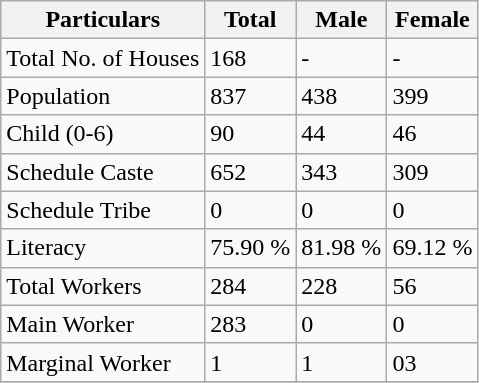<table class="wikitable sortable">
<tr>
<th>Particulars</th>
<th>Total</th>
<th>Male</th>
<th>Female</th>
</tr>
<tr>
<td>Total No. of Houses</td>
<td>168</td>
<td>-</td>
<td>-</td>
</tr>
<tr>
<td>Population</td>
<td>837</td>
<td>438</td>
<td>399</td>
</tr>
<tr>
<td>Child (0-6)</td>
<td>90</td>
<td>44</td>
<td>46</td>
</tr>
<tr>
<td>Schedule Caste</td>
<td>652</td>
<td>343</td>
<td>309</td>
</tr>
<tr>
<td>Schedule Tribe</td>
<td>0</td>
<td>0</td>
<td>0</td>
</tr>
<tr>
<td>Literacy</td>
<td>75.90 %</td>
<td>81.98 %</td>
<td>69.12 %</td>
</tr>
<tr>
<td>Total Workers</td>
<td>284</td>
<td>228</td>
<td>56</td>
</tr>
<tr>
<td>Main Worker</td>
<td>283</td>
<td>0</td>
<td>0</td>
</tr>
<tr>
<td>Marginal Worker</td>
<td>1</td>
<td>1</td>
<td>03</td>
</tr>
<tr>
</tr>
</table>
